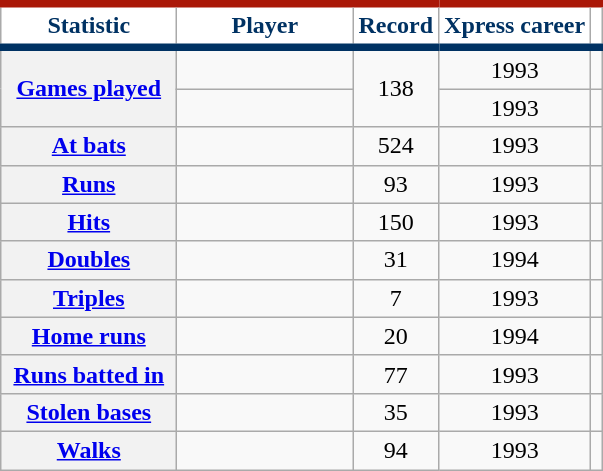<table class="sortable wikitable plainrowheaders" style="text-align:center">
<tr>
<th width="110px" scope="col" style="background-color:#ffffff; border-top:#aa1707 5px solid; border-bottom:#003263 5px solid; color:#003263">Statistic</th>
<th width="110px" scope="col" style="background-color:#ffffff; border-top:#aa1707 5px solid; border-bottom:#003263 5px solid; color:#003263">Player</th>
<th class="unsortable" scope="col" style="background-color:#ffffff; border-top:#aa1707 5px solid; border-bottom:#003263 5px solid; color:#003263">Record</th>
<th scope="col" style="background-color:#ffffff; border-top:#aa1707 5px solid; border-bottom:#003263 5px solid; color:#003263">Xpress career</th>
<th class="unsortable" scope="col" style="background-color:#ffffff; border-top:#aa1707 5px solid; border-bottom:#003263 5px solid; color:#003263"></th>
</tr>
<tr>
<th scope="row" rowspan="2" style="text-align:center"><a href='#'>Games played</a></th>
<td></td>
<td rowspan="2">138</td>
<td>1993</td>
<td></td>
</tr>
<tr>
<td></td>
<td>1993</td>
<td></td>
</tr>
<tr>
<th scope="row" style="text-align:center"><a href='#'>At bats</a></th>
<td></td>
<td>524</td>
<td>1993</td>
<td></td>
</tr>
<tr>
<th scope="row" style="text-align:center"><a href='#'>Runs</a></th>
<td></td>
<td>93</td>
<td>1993</td>
<td></td>
</tr>
<tr>
<th scope="row" style="text-align:center"><a href='#'>Hits</a></th>
<td></td>
<td>150</td>
<td>1993</td>
<td></td>
</tr>
<tr>
<th scope="row" style="text-align:center"><a href='#'>Doubles</a></th>
<td></td>
<td>31</td>
<td>1994</td>
<td></td>
</tr>
<tr>
<th scope="row" style="text-align:center"><a href='#'>Triples</a></th>
<td></td>
<td>7</td>
<td>1993</td>
<td></td>
</tr>
<tr>
<th scope="row" style="text-align:center"><a href='#'>Home runs</a></th>
<td></td>
<td>20</td>
<td>1994</td>
<td></td>
</tr>
<tr>
<th scope="row" style="text-align:center"><a href='#'>Runs batted in</a></th>
<td></td>
<td>77</td>
<td>1993</td>
<td></td>
</tr>
<tr>
<th scope="row" style="text-align:center"><a href='#'>Stolen bases</a></th>
<td></td>
<td>35</td>
<td>1993</td>
<td></td>
</tr>
<tr>
<th scope="row" style="text-align:center"><a href='#'>Walks</a></th>
<td></td>
<td>94</td>
<td>1993</td>
<td></td>
</tr>
</table>
